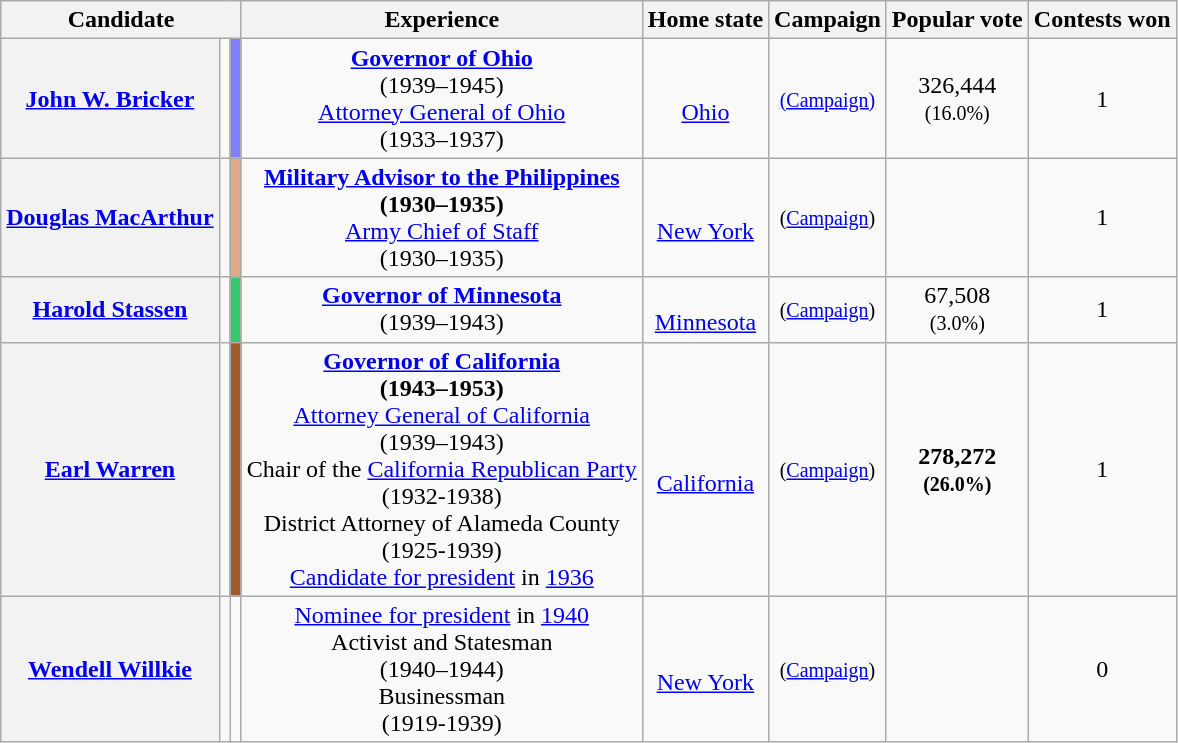<table class="wikitable sortable" style="text-align:center;">
<tr>
<th colspan="3">Candidate</th>
<th class="unsortable"><strong>Experience</strong></th>
<th>Home state</th>
<th data-sort-type="date">Campaign</th>
<th>Popular vote</th>
<th>Contests won</th>
</tr>
<tr>
<th><a href='#'>John W. Bricker</a></th>
<td></td>
<td style="background:#8080FF;"></td>
<td><strong><a href='#'>Governor of Ohio</a></strong><br>(1939–1945)<br><a href='#'>Attorney General of Ohio</a><br>(1933–1937)</td>
<td><br><a href='#'>Ohio</a></td>
<td><small><a href='#'>(Campaign)</a></small></td>
<td>326,444<br><small>(16.0%)</small></td>
<td>1</td>
</tr>
<tr>
<th><a href='#'>Douglas MacArthur</a></th>
<td></td>
<td style="background:#deaa87;"></td>
<td><strong><a href='#'>Military Advisor to the Philippines</a><br>(1930–1935)</strong><br><a href='#'>Army Chief of Staff</a><br>(1930–1935)</td>
<td><br><a href='#'>New York</a></td>
<td><small>(<a href='#'>Campaign</a>)</small></td>
<td></td>
<td>1</td>
</tr>
<tr>
<th><a href='#'>Harold Stassen</a></th>
<td></td>
<td style="background:#37C871;"></td>
<td><strong><a href='#'>Governor of Minnesota</a></strong><br>(1939–1943)</td>
<td><br><a href='#'>Minnesota</a></td>
<td><small>(<a href='#'>Campaign</a>)</small></td>
<td>67,508<br><small>(3.0%)</small></td>
<td>1</td>
</tr>
<tr>
<th><a href='#'>Earl Warren</a></th>
<td></td>
<td style="background:#A05A2C;"></td>
<td><strong><a href='#'>Governor of California</a><br>(1943–1953)</strong><br><a href='#'>Attorney General of California</a><br>(1939–1943)<br>Chair of the <a href='#'>California Republican Party</a><br>(1932-1938)<br>District Attorney of Alameda County<br>(1925-1939)<br><a href='#'>Candidate for president</a> in <a href='#'>1936</a></td>
<td><br><a href='#'>California</a></td>
<td><small>(<a href='#'>Campaign</a>)</small></td>
<td><strong>278,272</strong><br><small><strong>(26.0%)</strong></small></td>
<td>1</td>
</tr>
<tr>
<th><a href='#'>Wendell Willkie</a></th>
<td></td>
<td></td>
<td><a href='#'>Nominee for president</a> in <a href='#'>1940</a><br>Activist and Statesman<br>(1940–1944)<br>Businessman<br>(1919-1939)</td>
<td><br><a href='#'>New York</a></td>
<td><small>(<a href='#'>Campaign</a>)</small></td>
<td></td>
<td>0</td>
</tr>
</table>
